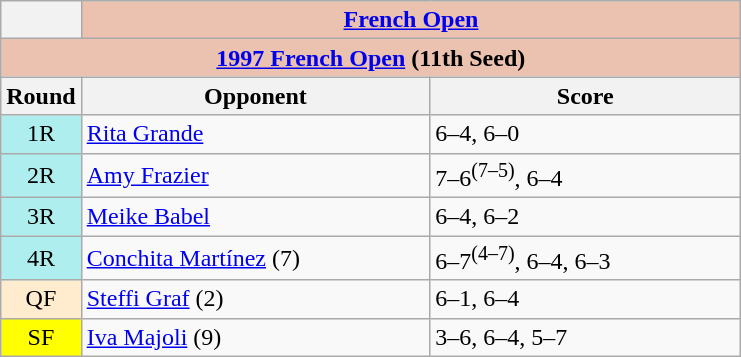<table class="wikitable collapsible collapsed">
<tr>
<th></th>
<th colspan=2 style="background:#ebc2af;"><a href='#'>French Open</a></th>
</tr>
<tr>
<th colspan=3 style="background:#ebc2af;"><a href='#'>1997 French Open</a> (11th Seed)</th>
</tr>
<tr>
<th>Round</th>
<th width=225>Opponent</th>
<th width=200>Score</th>
</tr>
<tr>
<td style="text-align:center; background:#afeeee;">1R</td>
<td> <a href='#'>Rita Grande</a></td>
<td>6–4, 6–0</td>
</tr>
<tr>
<td style="text-align:center; background:#afeeee;">2R</td>
<td> <a href='#'>Amy Frazier</a></td>
<td>7–6<sup>(7–5)</sup>, 6–4</td>
</tr>
<tr>
<td style="text-align:center; background:#afeeee;">3R</td>
<td> <a href='#'>Meike Babel</a></td>
<td>6–4, 6–2</td>
</tr>
<tr>
<td style="text-align:center; background:#afeeee;">4R</td>
<td> <a href='#'>Conchita Martínez</a> (7)</td>
<td>6–7<sup>(4–7)</sup>, 6–4, 6–3</td>
</tr>
<tr>
<td style="text-align:center; background:#ffebcd;">QF</td>
<td> <a href='#'>Steffi Graf</a> (2)</td>
<td>6–1, 6–4</td>
</tr>
<tr>
<td style="text-align:center; background:yellow;">SF</td>
<td> <a href='#'>Iva Majoli</a> (9)</td>
<td>3–6, 6–4, 5–7</td>
</tr>
</table>
